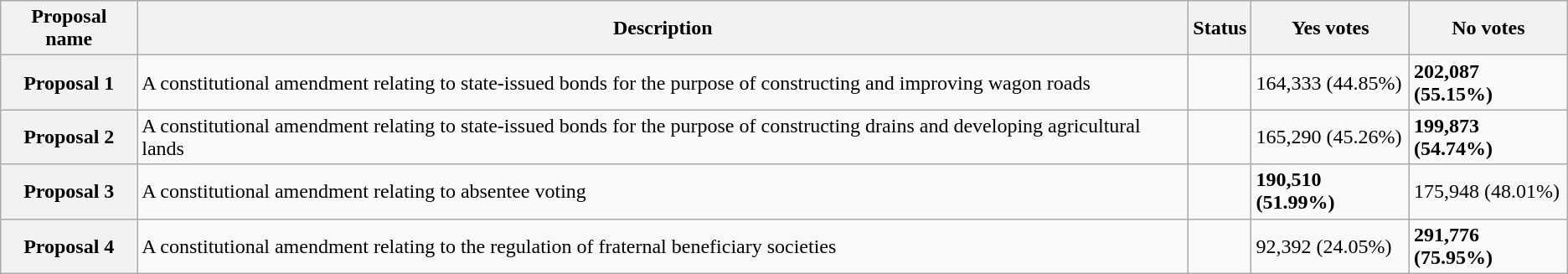<table class="wikitable sortable plainrowheaders">
<tr>
<th scope="col">Proposal name</th>
<th class="unsortable" scope="col">Description</th>
<th scope="col">Status</th>
<th scope="col">Yes votes</th>
<th scope="col">No votes</th>
</tr>
<tr>
<th scope="row">Proposal 1</th>
<td>A constitutional amendment relating to state-issued bonds for the purpose of constructing and improving wagon roads</td>
<td></td>
<td>164,333 (44.85%)</td>
<td><strong>202,087 (55.15%)</strong></td>
</tr>
<tr>
<th scope="row">Proposal 2</th>
<td>A constitutional amendment relating to state-issued bonds for the purpose of constructing drains and developing agricultural lands</td>
<td></td>
<td>165,290 (45.26%)</td>
<td><strong>199,873 (54.74%)</strong></td>
</tr>
<tr>
<th scope="row">Proposal 3</th>
<td>A constitutional amendment relating to absentee voting</td>
<td></td>
<td><strong>190,510 (51.99%)</strong></td>
<td>175,948 (48.01%)</td>
</tr>
<tr>
<th scope="row">Proposal 4</th>
<td>A constitutional amendment relating to the regulation of fraternal beneficiary societies</td>
<td></td>
<td>92,392 (24.05%)</td>
<td><strong>291,776 (75.95%)</strong></td>
</tr>
</table>
